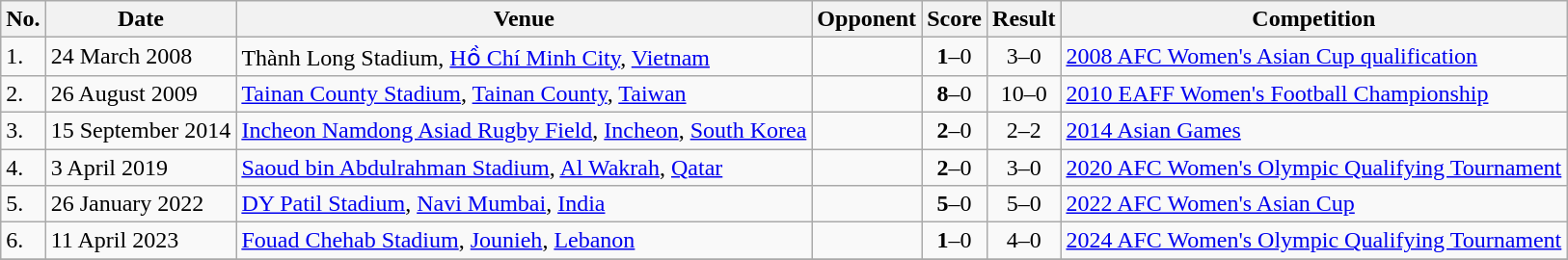<table class="wikitable">
<tr>
<th>No.</th>
<th>Date</th>
<th>Venue</th>
<th>Opponent</th>
<th>Score</th>
<th>Result</th>
<th>Competition</th>
</tr>
<tr>
<td>1.</td>
<td>24 March 2008</td>
<td>Thành Long Stadium, <a href='#'>Hồ Chí Minh City</a>, <a href='#'>Vietnam</a></td>
<td></td>
<td align=center><strong>1</strong>–0</td>
<td align=center>3–0</td>
<td><a href='#'>2008 AFC Women's Asian Cup qualification</a></td>
</tr>
<tr>
<td>2.</td>
<td>26 August 2009</td>
<td><a href='#'>Tainan County Stadium</a>, <a href='#'>Tainan County</a>, <a href='#'>Taiwan</a></td>
<td></td>
<td align=center><strong>8</strong>–0</td>
<td align=center>10–0</td>
<td><a href='#'>2010 EAFF Women's Football Championship</a></td>
</tr>
<tr>
<td>3.</td>
<td>15 September 2014</td>
<td><a href='#'>Incheon Namdong Asiad Rugby Field</a>, <a href='#'>Incheon</a>, <a href='#'>South Korea</a></td>
<td></td>
<td align=center><strong>2</strong>–0</td>
<td align=center>2–2</td>
<td><a href='#'>2014 Asian Games</a></td>
</tr>
<tr>
<td>4.</td>
<td>3 April 2019</td>
<td><a href='#'>Saoud bin Abdulrahman Stadium</a>, <a href='#'>Al Wakrah</a>, <a href='#'>Qatar</a></td>
<td></td>
<td align=center><strong>2</strong>–0</td>
<td align=center>3–0</td>
<td><a href='#'>2020 AFC Women's Olympic Qualifying Tournament</a></td>
</tr>
<tr>
<td>5.</td>
<td>26 January 2022</td>
<td><a href='#'>DY Patil Stadium</a>, <a href='#'>Navi Mumbai</a>, <a href='#'>India</a></td>
<td></td>
<td align=center><strong>5</strong>–0</td>
<td align=center>5–0</td>
<td><a href='#'>2022 AFC Women's Asian Cup</a></td>
</tr>
<tr>
<td>6.</td>
<td>11 April 2023</td>
<td><a href='#'>Fouad Chehab Stadium</a>, <a href='#'>Jounieh</a>, <a href='#'>Lebanon</a></td>
<td></td>
<td align=center><strong>1</strong>–0</td>
<td align=center>4–0</td>
<td><a href='#'>2024 AFC Women's Olympic Qualifying Tournament</a></td>
</tr>
<tr>
</tr>
</table>
